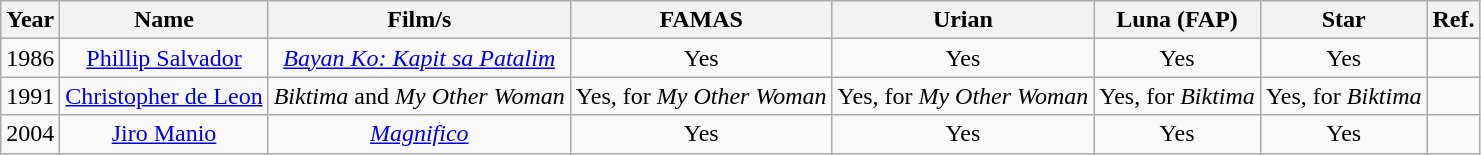<table class="wikitable" style="text-align:center">
<tr>
<th>Year </th>
<th>Name</th>
<th>Film/s</th>
<th>FAMAS</th>
<th>Urian</th>
<th>Luna (FAP)</th>
<th>Star</th>
<th>Ref.</th>
</tr>
<tr>
<td>1986</td>
<td><a href='#'>Phillip Salvador</a></td>
<td><em><a href='#'>Bayan Ko: Kapit sa Patalim</a></em></td>
<td>Yes</td>
<td>Yes</td>
<td>Yes</td>
<td>Yes</td>
<td></td>
</tr>
<tr>
<td>1991</td>
<td><a href='#'>Christopher de Leon</a></td>
<td><em>Biktima</em> and <em>My Other Woman</em></td>
<td>Yes, for <em>My Other Woman</em></td>
<td>Yes, for <em>My Other Woman</em></td>
<td>Yes, for <em>Biktima</em></td>
<td>Yes, for <em>Biktima</em></td>
<td></td>
</tr>
<tr>
<td>2004</td>
<td><a href='#'>Jiro Manio</a></td>
<td><em><a href='#'>Magnifico</a></em></td>
<td>Yes</td>
<td>Yes</td>
<td>Yes</td>
<td>Yes</td>
<td></td>
</tr>
</table>
